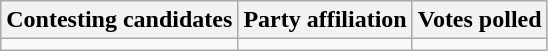<table class="wikitable sortable">
<tr>
<th>Contesting candidates</th>
<th>Party affiliation</th>
<th>Votes polled</th>
</tr>
<tr>
<td></td>
<td></td>
<td></td>
</tr>
</table>
